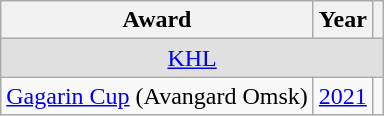<table class="wikitable">
<tr>
<th>Award</th>
<th>Year</th>
<th></th>
</tr>
<tr ALIGN="center" bgcolor="#e0e0e0">
<td colspan="3"><a href='#'>KHL</a></td>
</tr>
<tr>
<td><a href='#'>Gagarin Cup</a> (Avangard Omsk)</td>
<td><a href='#'>2021</a></td>
<td></td>
</tr>
</table>
